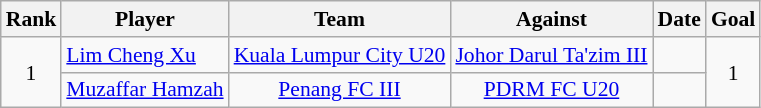<table class="wikitable" style="text-align:center; font-size:90%">
<tr>
<th>Rank</th>
<th>Player</th>
<th>Team</th>
<th>Against</th>
<th>Date</th>
<th>Goal</th>
</tr>
<tr>
<td rowspan="2" style="text-align:center">1</td>
<td align="left"><a href='#'>Lim Cheng Xu</a></td>
<td><a href='#'>Kuala Lumpur City U20</a></td>
<td><a href='#'>Johor Darul Ta'zim III</a></td>
<td></td>
<td rowspan="2" style="text-align:center">1</td>
</tr>
<tr>
<td align="left"><a href='#'>Muzaffar Hamzah</a></td>
<td><a href='#'>Penang FC III</a></td>
<td><a href='#'>PDRM FC U20</a></td>
<td></td>
</tr>
</table>
